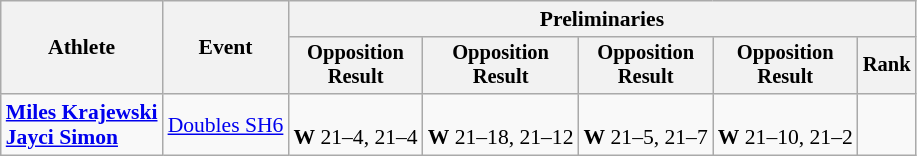<table class=wikitable style="font-size:90%">
<tr>
<th rowspan="2">Athlete</th>
<th rowspan="2">Event</th>
<th colspan="5">Preliminaries</th>
</tr>
<tr style="font-size:95%">
<th>Opposition<br>Result</th>
<th>Opposition<br>Result</th>
<th>Opposition<br>Result</th>
<th>Opposition<br>Result</th>
<th>Rank</th>
</tr>
<tr align=center>
<td align=left><strong><a href='#'>Miles Krajewski</a><br><a href='#'>Jayci Simon</a></strong></td>
<td align=left><a href='#'>Doubles SH6</a></td>
<td><br><strong>W</strong> 21–4, 21–4</td>
<td><br><strong>W</strong> 21–18, 21–12</td>
<td><br><strong>W</strong> 21–5, 21–7</td>
<td><br><strong>W</strong> 21–10, 21–2</td>
<td></td>
</tr>
</table>
